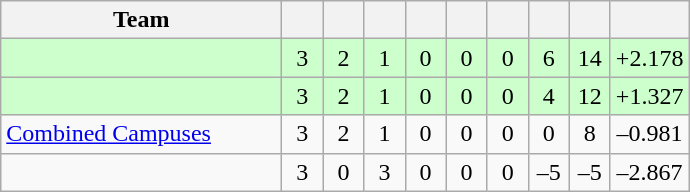<table class="wikitable" style="text-align:center">
<tr>
<th width=180>Team</th>
<th width=20></th>
<th width=20></th>
<th width=20></th>
<th width=20></th>
<th width=20></th>
<th width=20></th>
<th width=20></th>
<th width=20></th>
<th width=45></th>
</tr>
<tr style="background:#cfc">
<td align="left"></td>
<td>3</td>
<td>2</td>
<td>1</td>
<td>0</td>
<td>0</td>
<td>0</td>
<td>6</td>
<td>14</td>
<td>+2.178</td>
</tr>
<tr style="background:#cfc">
<td align="left"></td>
<td>3</td>
<td>2</td>
<td>1</td>
<td>0</td>
<td>0</td>
<td>0</td>
<td>4</td>
<td>12</td>
<td>+1.327</td>
</tr>
<tr>
<td align="left"> <a href='#'>Combined Campuses</a></td>
<td>3</td>
<td>2</td>
<td>1</td>
<td>0</td>
<td>0</td>
<td>0</td>
<td>0</td>
<td>8</td>
<td>–0.981</td>
</tr>
<tr>
<td align="left"></td>
<td>3</td>
<td>0</td>
<td>3</td>
<td>0</td>
<td>0</td>
<td>0</td>
<td>–5</td>
<td>–5</td>
<td>–2.867</td>
</tr>
</table>
